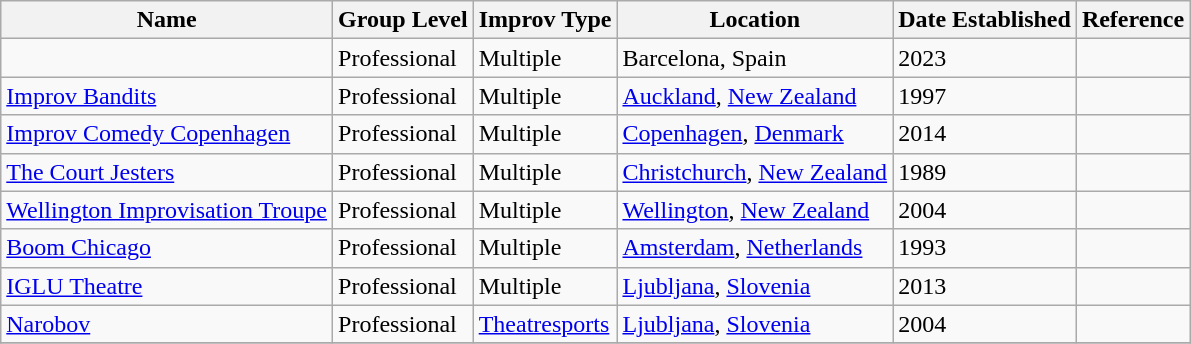<table class="wikitable sortable">
<tr>
<th>Name</th>
<th>Group Level</th>
<th>Improv Type</th>
<th>Location</th>
<th>Date Established</th>
<th class="sortable">Reference</th>
</tr>
<tr>
<td></td>
<td>Professional</td>
<td>Multiple</td>
<td>Barcelona, Spain</td>
<td>2023</td>
<td></td>
</tr>
<tr>
<td><a href='#'>Improv Bandits</a></td>
<td>Professional</td>
<td>Multiple</td>
<td><a href='#'>Auckland</a>, <a href='#'>New Zealand</a></td>
<td>1997</td>
<td></td>
</tr>
<tr>
<td><a href='#'>Improv Comedy Copenhagen</a></td>
<td>Professional</td>
<td>Multiple</td>
<td><a href='#'>Copenhagen</a>, <a href='#'>Denmark</a></td>
<td>2014</td>
<td></td>
</tr>
<tr>
<td><a href='#'>The Court Jesters</a></td>
<td>Professional</td>
<td>Multiple</td>
<td><a href='#'>Christchurch</a>, <a href='#'>New Zealand</a></td>
<td>1989</td>
<td></td>
</tr>
<tr>
<td><a href='#'>Wellington Improvisation Troupe</a></td>
<td>Professional</td>
<td>Multiple</td>
<td><a href='#'>Wellington</a>, <a href='#'>New Zealand</a></td>
<td>2004</td>
<td></td>
</tr>
<tr>
<td><a href='#'>Boom Chicago</a></td>
<td>Professional</td>
<td>Multiple</td>
<td><a href='#'>Amsterdam</a>, <a href='#'>Netherlands</a></td>
<td>1993</td>
<td></td>
</tr>
<tr>
<td><a href='#'>IGLU Theatre</a></td>
<td>Professional</td>
<td>Multiple</td>
<td><a href='#'>Ljubljana</a>, <a href='#'>Slovenia</a></td>
<td>2013</td>
<td></td>
</tr>
<tr>
<td><a href='#'>Narobov</a></td>
<td>Professional</td>
<td><a href='#'>Theatresports</a></td>
<td><a href='#'>Ljubljana</a>, <a href='#'>Slovenia</a></td>
<td>2004</td>
<td></td>
</tr>
<tr>
</tr>
</table>
